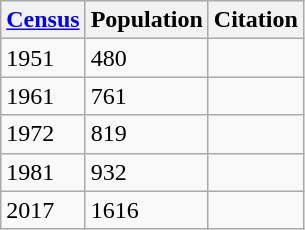<table class="wikitable floatright">
<tr>
<th><a href='#'>Census</a></th>
<th>Population</th>
<th>Citation</th>
</tr>
<tr>
<td>1951</td>
<td>480</td>
<td></td>
</tr>
<tr>
<td>1961</td>
<td>761</td>
<td></td>
</tr>
<tr>
<td>1972</td>
<td>819</td>
<td></td>
</tr>
<tr>
<td>1981</td>
<td>932</td>
<td></td>
</tr>
<tr>
<td>2017</td>
<td>1616</td>
<td></td>
</tr>
</table>
